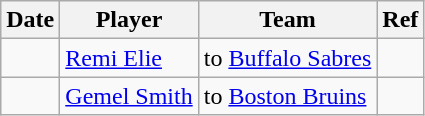<table class="wikitable">
<tr>
<th>Date</th>
<th>Player</th>
<th>Team</th>
<th>Ref</th>
</tr>
<tr>
<td></td>
<td><a href='#'>Remi Elie</a></td>
<td>to <a href='#'>Buffalo Sabres</a></td>
<td></td>
</tr>
<tr>
<td></td>
<td><a href='#'>Gemel Smith</a></td>
<td>to <a href='#'>Boston Bruins</a></td>
<td></td>
</tr>
</table>
